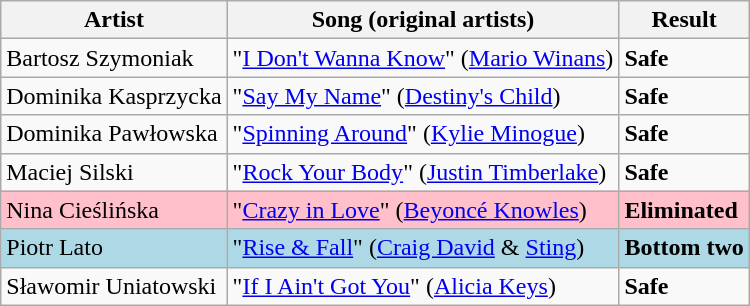<table class=wikitable>
<tr>
<th>Artist</th>
<th>Song (original artists)</th>
<th>Result</th>
</tr>
<tr>
<td>Bartosz Szymoniak</td>
<td>"<a href='#'>I Don't Wanna Know</a>" (<a href='#'>Mario Winans</a>)</td>
<td><strong>Safe</strong></td>
</tr>
<tr>
<td>Dominika Kasprzycka</td>
<td>"<a href='#'>Say My Name</a>" (<a href='#'>Destiny's Child</a>)</td>
<td><strong>Safe</strong></td>
</tr>
<tr>
<td>Dominika Pawłowska</td>
<td>"<a href='#'>Spinning Around</a>" (<a href='#'>Kylie Minogue</a>)</td>
<td><strong>Safe</strong></td>
</tr>
<tr>
<td>Maciej Silski</td>
<td>"<a href='#'>Rock Your Body</a>" (<a href='#'>Justin Timberlake</a>)</td>
<td><strong>Safe</strong></td>
</tr>
<tr style="background:pink;">
<td>Nina Cieślińska</td>
<td>"<a href='#'>Crazy in Love</a>" (<a href='#'>Beyoncé Knowles</a>)</td>
<td><strong>Eliminated</strong></td>
</tr>
<tr style="background:lightblue;">
<td>Piotr Lato</td>
<td>"<a href='#'>Rise & Fall</a>" (<a href='#'>Craig David</a> & <a href='#'>Sting</a>)</td>
<td><strong>Bottom two</strong></td>
</tr>
<tr>
<td>Sławomir Uniatowski</td>
<td>"<a href='#'>If I Ain't Got You</a>" (<a href='#'>Alicia Keys</a>)</td>
<td><strong>Safe</strong></td>
</tr>
</table>
